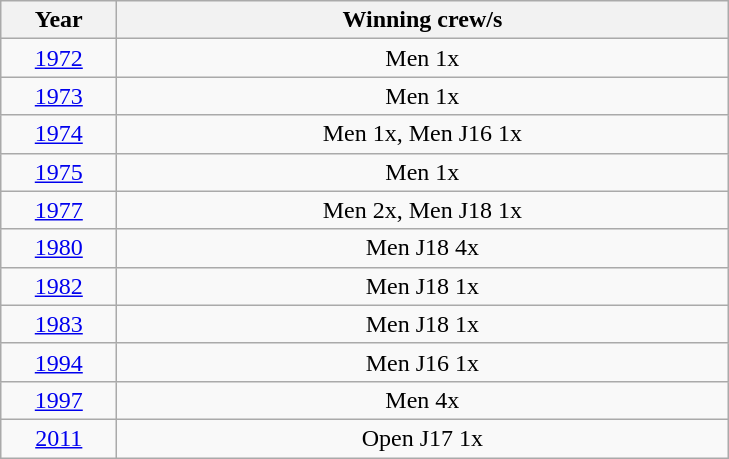<table class="wikitable" style="text-align:center">
<tr>
<th width=70>Year</th>
<th width=400>Winning crew/s</th>
</tr>
<tr>
<td><a href='#'>1972</a></td>
<td>Men 1x</td>
</tr>
<tr>
<td><a href='#'>1973</a></td>
<td>Men 1x</td>
</tr>
<tr>
<td><a href='#'>1974</a></td>
<td>Men 1x, Men J16 1x</td>
</tr>
<tr>
<td><a href='#'>1975</a></td>
<td>Men 1x</td>
</tr>
<tr>
<td><a href='#'>1977</a></td>
<td>Men 2x, Men J18 1x</td>
</tr>
<tr>
<td><a href='#'>1980</a></td>
<td>Men J18 4x</td>
</tr>
<tr>
<td><a href='#'>1982</a></td>
<td>Men J18 1x</td>
</tr>
<tr>
<td><a href='#'>1983</a></td>
<td>Men J18 1x</td>
</tr>
<tr>
<td><a href='#'>1994</a></td>
<td>Men J16 1x</td>
</tr>
<tr>
<td><a href='#'>1997</a></td>
<td>Men 4x</td>
</tr>
<tr>
<td><a href='#'>2011</a></td>
<td>Open J17 1x</td>
</tr>
</table>
